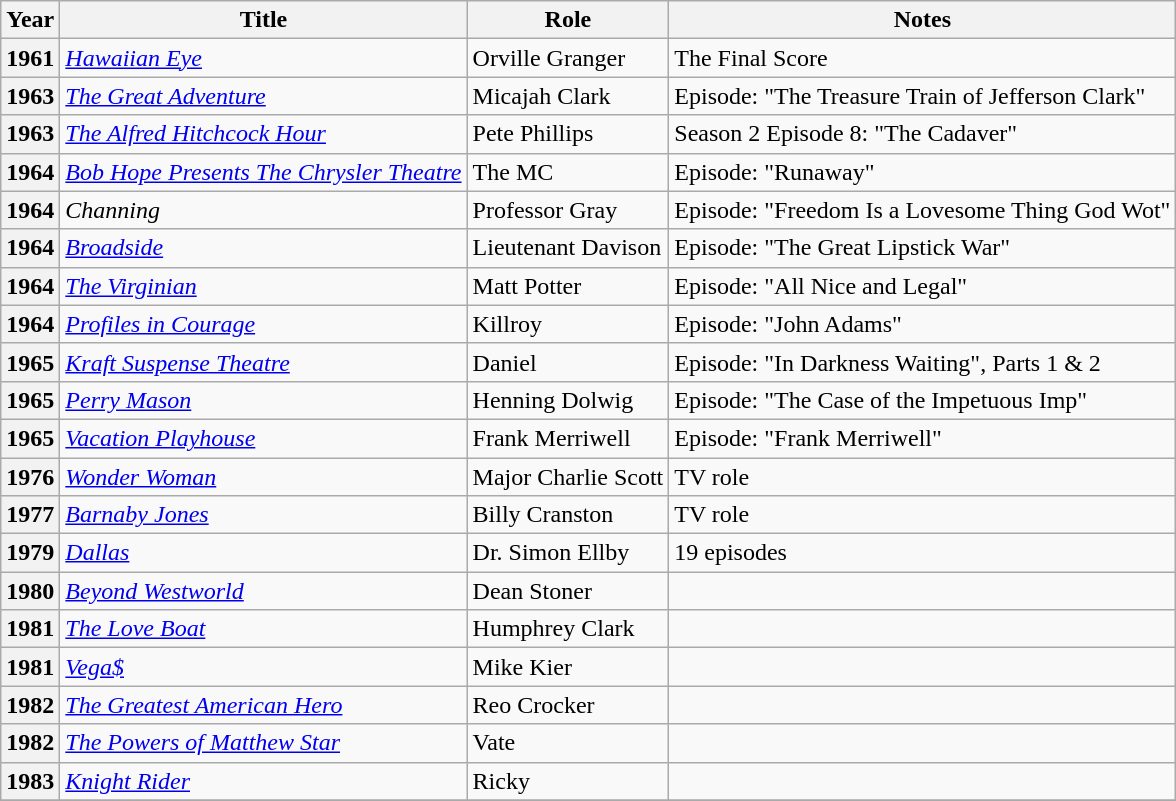<table class="wikitable plainrowheaders sortable">
<tr>
<th scope="col">Year</th>
<th scope="col">Title</th>
<th scope="col">Role</th>
<th scope="col" class="unsortable">Notes</th>
</tr>
<tr>
<th scope="row">1961</th>
<td><em><a href='#'>Hawaiian Eye</a></em></td>
<td>Orville Granger</td>
<td>The Final Score</td>
</tr>
<tr>
<th scope="row">1963</th>
<td><em><a href='#'>The Great Adventure</a></em></td>
<td>Micajah Clark</td>
<td>Episode: "The Treasure Train of Jefferson Clark"</td>
</tr>
<tr>
<th scope="row">1963</th>
<td><em><a href='#'>The Alfred Hitchcock Hour</a></em></td>
<td>Pete Phillips</td>
<td>Season 2 Episode 8: "The Cadaver"</td>
</tr>
<tr>
<th scope="row">1964</th>
<td><em><a href='#'>Bob Hope Presents The Chrysler Theatre</a></em></td>
<td>The MC</td>
<td>Episode: "Runaway"</td>
</tr>
<tr>
<th scope="row">1964</th>
<td><em>Channing</em></td>
<td>Professor Gray</td>
<td>Episode: "Freedom Is a Lovesome Thing God Wot"</td>
</tr>
<tr>
<th scope="row">1964</th>
<td><em><a href='#'>Broadside</a></em></td>
<td>Lieutenant Davison</td>
<td>Episode: "The Great Lipstick War"</td>
</tr>
<tr>
<th scope="row">1964</th>
<td><em><a href='#'>The Virginian</a></em></td>
<td>Matt Potter</td>
<td>Episode: "All Nice and Legal"</td>
</tr>
<tr>
<th scope="row">1964</th>
<td><em><a href='#'>Profiles in Courage</a></em></td>
<td>Killroy</td>
<td>Episode: "John Adams"</td>
</tr>
<tr>
<th scope="row">1965</th>
<td><em><a href='#'>Kraft Suspense Theatre</a></em></td>
<td>Daniel</td>
<td>Episode: "In Darkness Waiting", Parts 1 & 2</td>
</tr>
<tr>
<th scope="row">1965</th>
<td><em><a href='#'>Perry Mason</a></em></td>
<td>Henning Dolwig</td>
<td>Episode: "The Case of the Impetuous Imp"</td>
</tr>
<tr>
<th scope="row">1965</th>
<td><em><a href='#'>Vacation Playhouse</a></em></td>
<td>Frank Merriwell</td>
<td>Episode: "Frank Merriwell"</td>
</tr>
<tr>
<th scope="row">1976</th>
<td><em><a href='#'>Wonder Woman</a></em></td>
<td>Major Charlie Scott</td>
<td>TV role</td>
</tr>
<tr>
<th scope="row">1977</th>
<td><em><a href='#'>Barnaby Jones</a></em></td>
<td>Billy Cranston</td>
<td>TV role</td>
</tr>
<tr>
<th scope="row">1979</th>
<td><em><a href='#'>Dallas</a></em></td>
<td>Dr. Simon Ellby</td>
<td>19 episodes</td>
</tr>
<tr>
<th scope="row">1980</th>
<td><em><a href='#'>Beyond Westworld</a></em></td>
<td>Dean Stoner</td>
<td></td>
</tr>
<tr>
<th scope="row">1981</th>
<td><em><a href='#'>The Love Boat</a></em></td>
<td>Humphrey Clark</td>
<td></td>
</tr>
<tr>
<th scope="row">1981</th>
<td><em><a href='#'>Vega$</a></em></td>
<td>Mike Kier</td>
<td></td>
</tr>
<tr>
<th scope="row">1982</th>
<td><em><a href='#'>The Greatest American Hero</a></em></td>
<td>Reo Crocker</td>
<td></td>
</tr>
<tr>
<th scope="row">1982</th>
<td><em><a href='#'>The Powers of Matthew Star</a></em></td>
<td>Vate</td>
</tr>
<tr>
<th scope="row">1983</th>
<td><em><a href='#'>Knight Rider</a></em></td>
<td>Ricky</td>
<td></td>
</tr>
<tr>
</tr>
</table>
